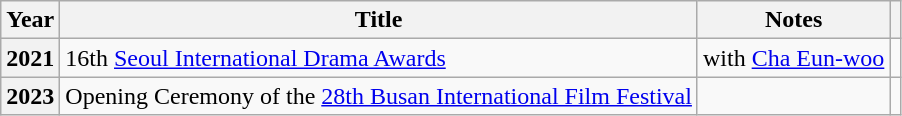<table class="wikitable plainrowheaders">
<tr>
<th scope="col">Year</th>
<th scope="col">Title</th>
<th scope="col">Notes</th>
<th scope="col" class="unsortable"></th>
</tr>
<tr>
<th scope="row">2021</th>
<td>16th <a href='#'>Seoul International Drama Awards</a></td>
<td>with <a href='#'>Cha Eun-woo</a></td>
<td style="text-align:center"></td>
</tr>
<tr>
<th scope="row">2023</th>
<td>Opening Ceremony of the <a href='#'>28th Busan International Film Festival</a></td>
<td></td>
<td style="text-align:center"></td>
</tr>
</table>
